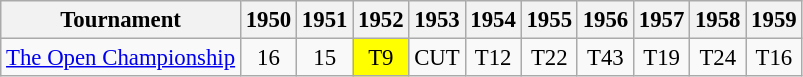<table class="wikitable" style="font-size:95%;text-align:center;">
<tr>
<th>Tournament</th>
<th>1950</th>
<th>1951</th>
<th>1952</th>
<th>1953</th>
<th>1954</th>
<th>1955</th>
<th>1956</th>
<th>1957</th>
<th>1958</th>
<th>1959</th>
</tr>
<tr>
<td align=left><a href='#'>The Open Championship</a></td>
<td>16</td>
<td>15</td>
<td style="background:yellow;">T9</td>
<td>CUT</td>
<td>T12</td>
<td>T22</td>
<td>T43</td>
<td>T19</td>
<td>T24</td>
<td>T16</td>
</tr>
</table>
